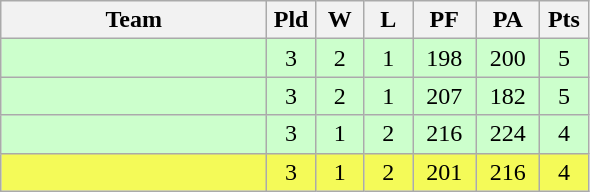<table class="wikitable" style="text-align:center;">
<tr>
<th width=170>Team</th>
<th width=25>Pld</th>
<th width=25>W</th>
<th width=25>L</th>
<th width=35>PF</th>
<th width=35>PA</th>
<th width=25>Pts</th>
</tr>
<tr bgcolor=#ccffcc>
<td align="left"></td>
<td>3</td>
<td>2</td>
<td>1</td>
<td>198</td>
<td>200</td>
<td>5</td>
</tr>
<tr bgcolor=#ccffcc>
<td align="left"></td>
<td>3</td>
<td>2</td>
<td>1</td>
<td>207</td>
<td>182</td>
<td>5</td>
</tr>
<tr bgcolor=#ccffcc>
<td align="left"></td>
<td>3</td>
<td>1</td>
<td>2</td>
<td>216</td>
<td>224</td>
<td>4</td>
</tr>
<tr bgcolor=#F4FA58>
<td align="left"></td>
<td>3</td>
<td>1</td>
<td>2</td>
<td>201</td>
<td>216</td>
<td>4</td>
</tr>
</table>
